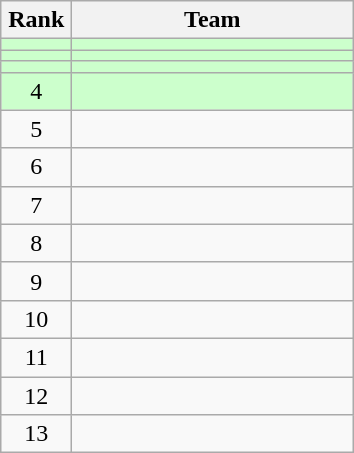<table class="wikitable">
<tr>
<th width=40>Rank</th>
<th width=180>Team</th>
</tr>
<tr bgcolor=#ccffcc>
<td align=center></td>
<td></td>
</tr>
<tr bgcolor=#ccffcc>
<td align=center></td>
<td></td>
</tr>
<tr bgcolor=#ccffcc>
<td align=center></td>
<td></td>
</tr>
<tr bgcolor=#ccffcc>
<td align=center>4</td>
<td></td>
</tr>
<tr>
<td align=center>5</td>
<td></td>
</tr>
<tr>
<td align=center>6</td>
<td></td>
</tr>
<tr>
<td align=center>7</td>
<td></td>
</tr>
<tr>
<td align=center>8</td>
<td></td>
</tr>
<tr>
<td align=center>9</td>
<td></td>
</tr>
<tr>
<td align=center>10</td>
<td></td>
</tr>
<tr>
<td align=center>11</td>
<td></td>
</tr>
<tr>
<td align=center>12</td>
<td></td>
</tr>
<tr>
<td align=center>13</td>
<td></td>
</tr>
</table>
